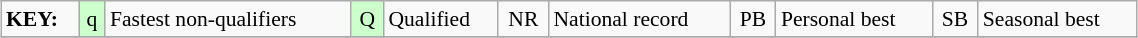<table class="wikitable" style="margin:0.5em auto; font-size:90%;position:relative;" width=60%>
<tr>
<td><strong>KEY:</strong></td>
<td bgcolor=ccffcc align=center>q</td>
<td>Fastest non-qualifiers</td>
<td bgcolor=ccffcc align=center>Q</td>
<td>Qualified</td>
<td align=center>NR</td>
<td>National record</td>
<td align=center>PB</td>
<td>Personal best</td>
<td align=center>SB</td>
<td>Seasonal best</td>
</tr>
<tr>
</tr>
</table>
